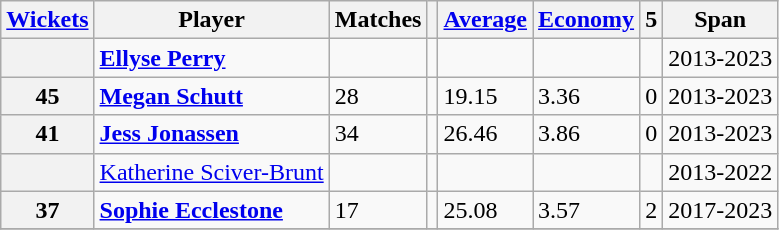<table class="wikitable sortable defaultcenter col2left">
<tr>
<th><a href='#'>Wickets</a></th>
<th>Player</th>
<th>Matches</th>
<th></th>
<th><a href='#'>Average</a></th>
<th><a href='#'>Economy</a></th>
<th>5</th>
<th>Span</th>
</tr>
<tr>
<th></th>
<td> <strong><a href='#'>Ellyse Perry</a></strong></td>
<td></td>
<td></td>
<td></td>
<td></td>
<td></td>
<td>2013-2023</td>
</tr>
<tr>
<th>45</th>
<td> <strong><a href='#'>Megan Schutt</a></strong></td>
<td>28</td>
<td></td>
<td>19.15</td>
<td>3.36</td>
<td>0</td>
<td>2013-2023</td>
</tr>
<tr>
<th>41</th>
<td> <strong><a href='#'>Jess Jonassen</a></strong></td>
<td>34</td>
<td></td>
<td>26.46</td>
<td>3.86</td>
<td>0</td>
<td>2013-2023</td>
</tr>
<tr>
<th></th>
<td> <a href='#'>Katherine Sciver-Brunt</a></td>
<td></td>
<td></td>
<td></td>
<td></td>
<td></td>
<td>2013-2022</td>
</tr>
<tr>
<th>37</th>
<td> <strong><a href='#'>Sophie Ecclestone</a></strong></td>
<td>17</td>
<td></td>
<td>25.08</td>
<td>3.57</td>
<td>2</td>
<td>2017-2023</td>
</tr>
<tr>
</tr>
</table>
